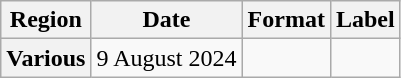<table class="wikitable plainrowheaders">
<tr>
<th scope="col">Region</th>
<th scope="col">Date</th>
<th scope="col">Format</th>
<th scope="col">Label</th>
</tr>
<tr>
<th scope="row">Various</th>
<td>9 August 2024</td>
<td></td>
<td></td>
</tr>
</table>
